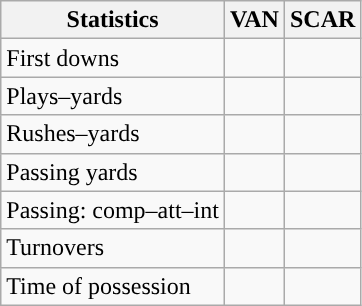<table class="wikitable" style="float:left">
<tr>
<th>Statistics</th>
<th>VAN</th>
<th>SCAR</th>
</tr>
<tr>
<td>First downs</td>
<td></td>
<td></td>
</tr>
<tr>
<td>Plays–yards</td>
<td></td>
<td></td>
</tr>
<tr>
<td>Rushes–yards</td>
<td></td>
<td></td>
</tr>
<tr>
<td>Passing yards</td>
<td></td>
<td></td>
</tr>
<tr>
<td>Passing: comp–att–int</td>
<td></td>
<td></td>
</tr>
<tr>
<td>Turnovers</td>
<td></td>
<td></td>
</tr>
<tr>
<td>Time of possession</td>
<td></td>
<td></td>
</tr>
</table>
